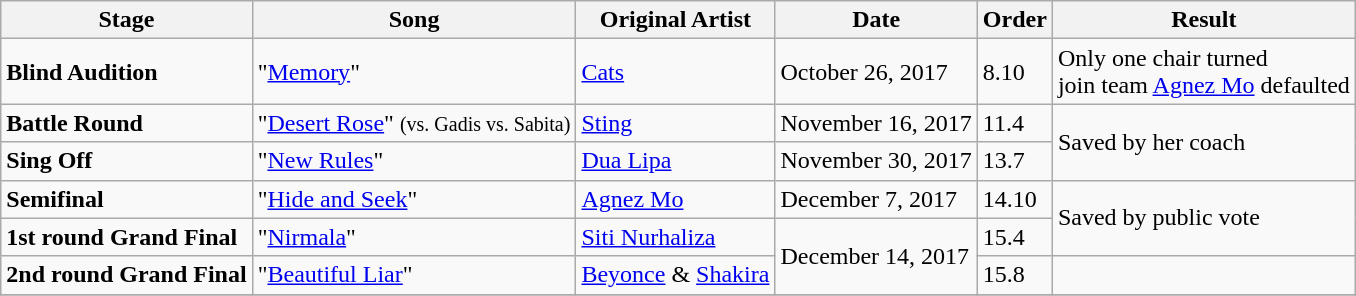<table Class="wikitable">
<tr>
<th>Stage</th>
<th>Song</th>
<th>Original Artist</th>
<th>Date</th>
<th>Order</th>
<th>Result</th>
</tr>
<tr>
<td><strong>Blind Audition</strong></td>
<td>"<a href='#'>Memory</a>"</td>
<td><a href='#'>Cats</a></td>
<td>October 26, 2017</td>
<td>8.10</td>
<td>Only one chair turned<br>join team <a href='#'>Agnez Mo</a> defaulted</td>
</tr>
<tr>
<td><strong>Battle Round</strong></td>
<td>"<a href='#'>Desert Rose</a>" <small>(vs. Gadis vs. Sabita)</small></td>
<td><a href='#'>Sting</a></td>
<td>November 16, 2017</td>
<td>11.4</td>
<td rowspan=2>Saved by her coach</td>
</tr>
<tr>
<td><strong>Sing Off</strong></td>
<td>"<a href='#'>New Rules</a>"</td>
<td><a href='#'>Dua Lipa</a></td>
<td>November 30, 2017</td>
<td>13.7</td>
</tr>
<tr>
<td><strong>Semifinal</strong></td>
<td>"<a href='#'>Hide and Seek</a>"</td>
<td><a href='#'>Agnez Mo</a></td>
<td>December 7, 2017</td>
<td>14.10</td>
<td rowspan=2>Saved by public vote</td>
</tr>
<tr>
<td><strong>1st round Grand Final</strong></td>
<td>"<a href='#'>Nirmala</a>"</td>
<td><a href='#'>Siti Nurhaliza</a></td>
<td rowspan=2>December 14, 2017</td>
<td>15.4</td>
</tr>
<tr>
<td><strong>2nd round Grand Final</strong></td>
<td>"<a href='#'>Beautiful Liar</a>"</td>
<td><a href='#'>Beyonce</a> & <a href='#'>Shakira</a></td>
<td>15.8</td>
<td></td>
</tr>
<tr>
</tr>
</table>
